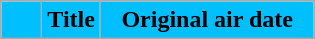<table class=wikitable style="background:#FFFFFF">
<tr>
<th style="background:#00BFFF; width:20px"></th>
<th style="background:#00BFFF">Title</th>
<th style="background:#00BFFF; width:135px">Original air date<br>











</th>
</tr>
</table>
